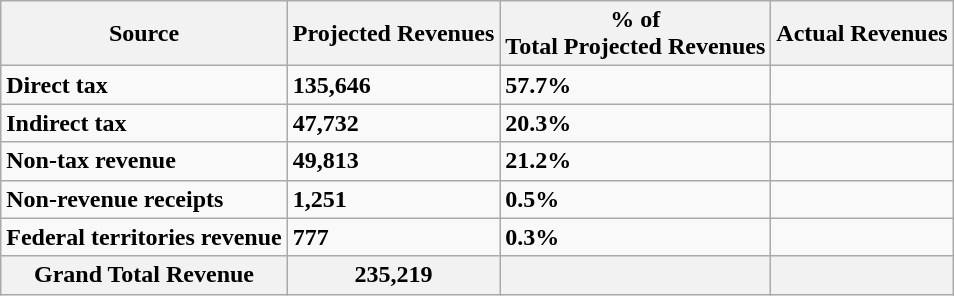<table class="wikitable sortable">
<tr>
<th>Source</th>
<th>Projected Revenues</th>
<th>% of <br>Total Projected Revenues</th>
<th>Actual Revenues</th>
</tr>
<tr>
<td><strong>Direct tax</strong><br></td>
<td><strong>135,646</strong><br></td>
<td><strong>57.7%</strong><br></td>
<td></td>
</tr>
<tr>
<td><strong>Indirect tax</strong><br></td>
<td><strong>47,732</strong><br></td>
<td><strong>20.3%</strong><br></td>
<td></td>
</tr>
<tr>
<td><strong>Non-tax revenue</strong><br></td>
<td><strong>49,813</strong><br></td>
<td><strong>21.2%</strong><br></td>
<td></td>
</tr>
<tr>
<td><strong>Non-revenue receipts</strong></td>
<td><strong>1,251</strong></td>
<td><strong>0.5%</strong></td>
<td></td>
</tr>
<tr>
<td><strong>Federal territories revenue</strong></td>
<td><strong>777</strong></td>
<td><strong>0.3%</strong></td>
<td></td>
</tr>
<tr>
<th align=right>Grand Total Revenue</th>
<th>235,219</th>
<th></th>
<th></th>
</tr>
</table>
